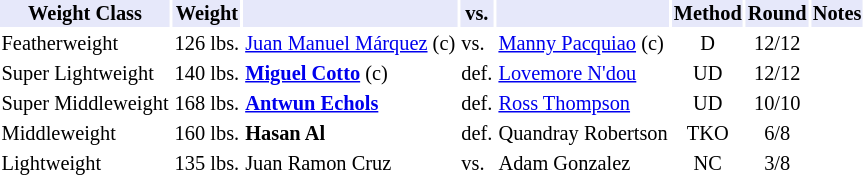<table class="toccolours" style="font-size: 85%;">
<tr>
<th style="background:#e6e8fa; color:#000; text-align:center;">Weight Class</th>
<th style="background:#e6e8fa; color:#000; text-align:center;">Weight</th>
<th style="background:#e6e8fa; color:#000; text-align:center;"></th>
<th style="background:#e6e8fa; color:#000; text-align:center;">vs.</th>
<th style="background:#e6e8fa; color:#000; text-align:center;"></th>
<th style="background:#e6e8fa; color:#000; text-align:center;">Method</th>
<th style="background:#e6e8fa; color:#000; text-align:center;">Round</th>
<th style="background:#e6e8fa; color:#000; text-align:center;">Notes</th>
</tr>
<tr>
<td>Featherweight</td>
<td>126 lbs.</td>
<td><a href='#'>Juan Manuel Márquez</a> (c)</td>
<td>vs.</td>
<td><a href='#'>Manny Pacquiao</a> (c)</td>
<td align=center>D</td>
<td align=center>12/12</td>
<td></td>
</tr>
<tr>
<td>Super Lightweight</td>
<td>140 lbs.</td>
<td><strong><a href='#'>Miguel Cotto</a></strong> (c)</td>
<td>def.</td>
<td><a href='#'>Lovemore N'dou</a></td>
<td align=center>UD</td>
<td align=center>12/12</td>
<td></td>
</tr>
<tr>
<td>Super Middleweight</td>
<td>168 lbs.</td>
<td><strong><a href='#'>Antwun Echols</a></strong></td>
<td>def.</td>
<td><a href='#'>Ross Thompson</a></td>
<td align=center>UD</td>
<td align=center>10/10</td>
</tr>
<tr>
<td>Middleweight</td>
<td>160 lbs.</td>
<td><strong>Hasan Al</strong></td>
<td>def.</td>
<td>Quandray Robertson</td>
<td align=center>TKO</td>
<td align=center>6/8</td>
</tr>
<tr>
<td>Lightweight</td>
<td>135 lbs.</td>
<td>Juan Ramon Cruz</td>
<td>vs.</td>
<td>Adam Gonzalez</td>
<td align=center>NC</td>
<td align=center>3/8</td>
</tr>
</table>
